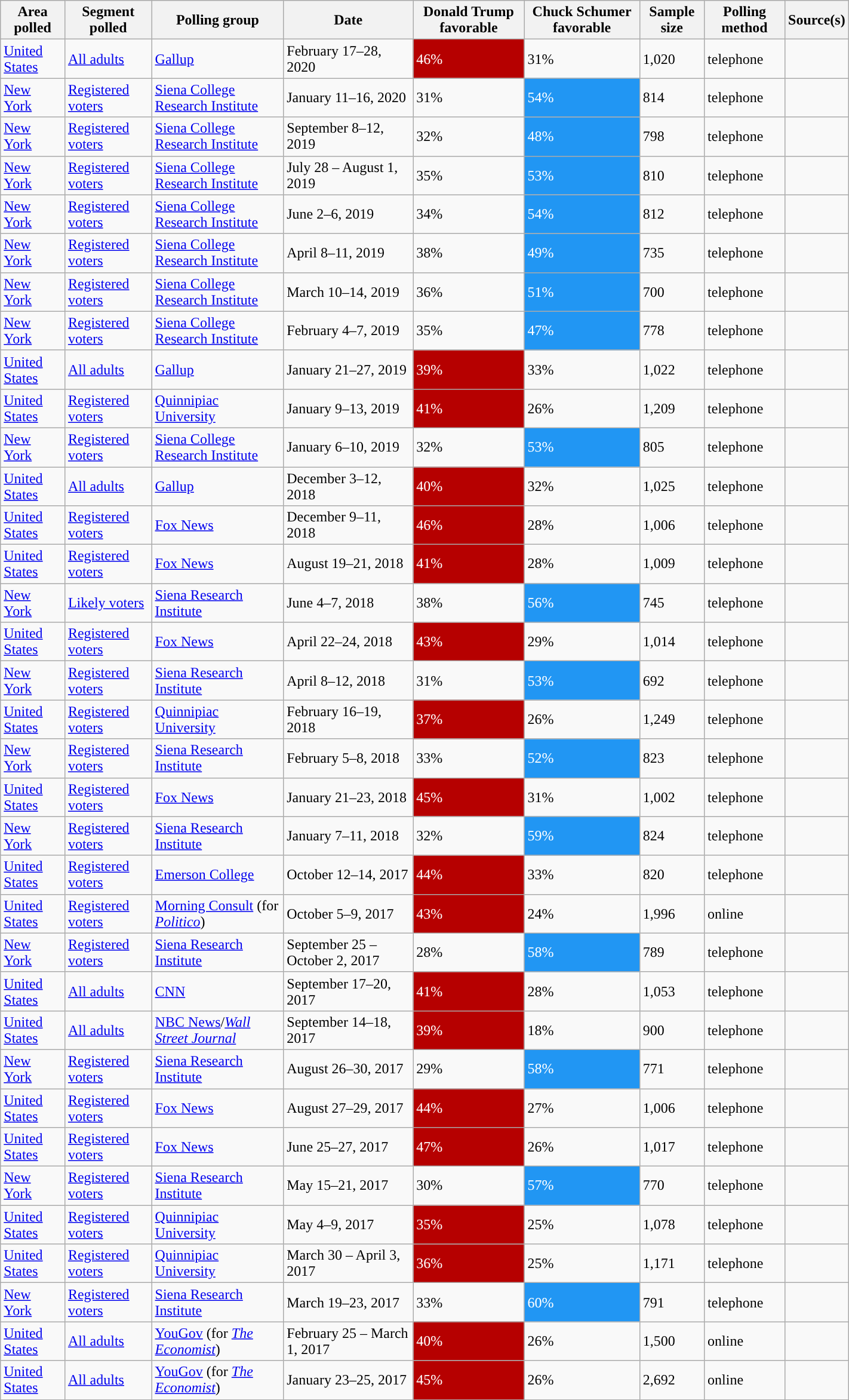<table class="wikitable sortable" style="width: 75%;">
<tr>
<th>Area polled</th>
<th>Segment polled</th>
<th>Polling group</th>
<th>Date</th>
<th>Donald Trump favorable</th>
<th>Chuck Schumer favorable</th>
<th>Sample size</th>
<th>Polling method</th>
<th>Source(s)</th>
</tr>
<tr>
<td> <a href='#'>United States</a></td>
<td><a href='#'>All adults</a></td>
<td><a href='#'>Gallup</a></td>
<td>February 17–28, 2020</td>
<td style="background:#B60000; color: white">46%</td>
<td>31%</td>
<td>1,020</td>
<td>telephone</td>
<td></td>
</tr>
<tr>
<td> <a href='#'>New York</a></td>
<td><a href='#'>Registered voters</a></td>
<td><a href='#'>Siena College Research Institute</a></td>
<td>January 11–16, 2020</td>
<td>31%</td>
<td style="background:#2196F3; color: white">54%</td>
<td>814</td>
<td>telephone</td>
<td></td>
</tr>
<tr>
<td> <a href='#'>New York</a></td>
<td><a href='#'>Registered voters</a></td>
<td><a href='#'>Siena College Research Institute</a></td>
<td>September 8–12, 2019</td>
<td>32%</td>
<td style="background:#2196F3; color: white">48%</td>
<td>798</td>
<td>telephone</td>
<td></td>
</tr>
<tr>
<td> <a href='#'>New York</a></td>
<td><a href='#'>Registered voters</a></td>
<td><a href='#'>Siena College Research Institute</a></td>
<td>July 28 – August 1, 2019</td>
<td>35%</td>
<td style="background:#2196F3; color: white">53%</td>
<td>810</td>
<td>telephone</td>
<td></td>
</tr>
<tr>
<td> <a href='#'>New York</a></td>
<td><a href='#'>Registered voters</a></td>
<td><a href='#'>Siena College Research Institute</a></td>
<td>June 2–6, 2019</td>
<td>34%</td>
<td style="background:#2196F3; color: white">54%</td>
<td>812</td>
<td>telephone</td>
<td></td>
</tr>
<tr>
<td> <a href='#'>New York</a></td>
<td><a href='#'>Registered voters</a></td>
<td><a href='#'>Siena College Research Institute</a></td>
<td>April 8–11, 2019</td>
<td>38%</td>
<td style="background:#2196F3; color: white">49%</td>
<td>735</td>
<td>telephone</td>
<td></td>
</tr>
<tr>
<td> <a href='#'>New York</a></td>
<td><a href='#'>Registered voters</a></td>
<td><a href='#'>Siena College Research Institute</a></td>
<td>March 10–14, 2019</td>
<td>36%</td>
<td style="background:#2196F3; color: white">51%</td>
<td>700</td>
<td>telephone</td>
<td></td>
</tr>
<tr>
<td> <a href='#'>New York</a></td>
<td><a href='#'>Registered voters</a></td>
<td><a href='#'>Siena College Research Institute</a></td>
<td>February 4–7, 2019</td>
<td>35%</td>
<td style="background:#2196F3; color: white">47%</td>
<td>778</td>
<td>telephone</td>
<td></td>
</tr>
<tr>
<td> <a href='#'>United States</a></td>
<td><a href='#'>All adults</a></td>
<td><a href='#'>Gallup</a></td>
<td>January 21–27, 2019</td>
<td style="background:#B60000; color: white">39%</td>
<td>33%</td>
<td>1,022</td>
<td>telephone</td>
<td></td>
</tr>
<tr>
<td> <a href='#'>United States</a></td>
<td><a href='#'>Registered voters</a></td>
<td><a href='#'>Quinnipiac University</a></td>
<td>January 9–13, 2019</td>
<td style="background:#B60000; color: white">41%</td>
<td>26%</td>
<td>1,209</td>
<td>telephone</td>
<td></td>
</tr>
<tr>
<td> <a href='#'>New York</a></td>
<td><a href='#'>Registered voters</a></td>
<td><a href='#'>Siena College Research Institute</a></td>
<td>January 6–10, 2019</td>
<td>32%</td>
<td style="background:#2196F3; color: white">53%</td>
<td>805</td>
<td>telephone</td>
<td></td>
</tr>
<tr>
<td> <a href='#'>United States</a></td>
<td><a href='#'>All adults</a></td>
<td><a href='#'>Gallup</a></td>
<td>December 3–12, 2018</td>
<td style="background:#B60000; color: white">40%</td>
<td>32%</td>
<td>1,025</td>
<td>telephone</td>
<td></td>
</tr>
<tr>
<td> <a href='#'>United States</a></td>
<td><a href='#'>Registered voters</a></td>
<td><a href='#'>Fox News</a></td>
<td>December 9–11, 2018</td>
<td style="background:#B60000; color: white">46%</td>
<td>28%</td>
<td>1,006</td>
<td>telephone</td>
<td></td>
</tr>
<tr>
<td> <a href='#'>United States</a></td>
<td><a href='#'>Registered voters</a></td>
<td><a href='#'>Fox News</a></td>
<td>August 19–21, 2018</td>
<td style="background:#B60000; color: white">41%</td>
<td>28%</td>
<td>1,009</td>
<td>telephone</td>
<td></td>
</tr>
<tr>
<td> <a href='#'>New York</a></td>
<td><a href='#'>Likely voters</a></td>
<td><a href='#'>Siena Research Institute</a></td>
<td>June 4–7, 2018</td>
<td>38%</td>
<td style="background:#2196F3; color: white">56%</td>
<td>745</td>
<td>telephone</td>
<td></td>
</tr>
<tr>
<td> <a href='#'>United States</a></td>
<td><a href='#'>Registered voters</a></td>
<td><a href='#'>Fox News</a></td>
<td>April 22–24, 2018</td>
<td style="background:#B60000; color: white">43%</td>
<td>29%</td>
<td>1,014</td>
<td>telephone</td>
<td></td>
</tr>
<tr>
<td> <a href='#'>New York</a></td>
<td><a href='#'>Registered voters</a></td>
<td><a href='#'>Siena Research Institute</a></td>
<td>April 8–12, 2018</td>
<td>31%</td>
<td style="background:#2196F3; color: white">53%</td>
<td>692</td>
<td>telephone</td>
<td></td>
</tr>
<tr>
<td> <a href='#'>United States</a></td>
<td><a href='#'>Registered voters</a></td>
<td><a href='#'>Quinnipiac University</a></td>
<td>February 16–19, 2018</td>
<td style="background:#B60000; color: white">37%</td>
<td>26%</td>
<td>1,249</td>
<td>telephone</td>
<td></td>
</tr>
<tr>
<td> <a href='#'>New York</a></td>
<td><a href='#'>Registered voters</a></td>
<td><a href='#'>Siena Research Institute</a></td>
<td>February 5–8, 2018</td>
<td>33%</td>
<td style="background:#2196F3; color: white">52%</td>
<td>823</td>
<td>telephone</td>
<td></td>
</tr>
<tr>
<td> <a href='#'>United States</a></td>
<td><a href='#'>Registered voters</a></td>
<td><a href='#'>Fox News</a></td>
<td>January 21–23, 2018</td>
<td style="background:#B60000; color: white">45%</td>
<td>31%</td>
<td>1,002</td>
<td>telephone</td>
<td></td>
</tr>
<tr>
<td> <a href='#'>New York</a></td>
<td><a href='#'>Registered voters</a></td>
<td><a href='#'>Siena Research Institute</a></td>
<td>January 7–11, 2018</td>
<td>32%</td>
<td style="background:#2196F3; color: white">59%</td>
<td>824</td>
<td>telephone</td>
<td></td>
</tr>
<tr>
<td> <a href='#'>United States</a></td>
<td><a href='#'>Registered voters</a></td>
<td><a href='#'>Emerson College</a></td>
<td>October 12–14, 2017</td>
<td style="background:#B60000; color: white">44%</td>
<td>33%</td>
<td>820</td>
<td>telephone</td>
<td></td>
</tr>
<tr>
<td> <a href='#'>United States</a></td>
<td><a href='#'>Registered voters</a></td>
<td><a href='#'>Morning Consult</a> (for <em><a href='#'>Politico</a></em>)</td>
<td>October 5–9, 2017</td>
<td style="background:#B60000; color: white">43%</td>
<td>24%</td>
<td>1,996</td>
<td>online</td>
<td></td>
</tr>
<tr>
<td> <a href='#'>New York</a></td>
<td><a href='#'>Registered voters</a></td>
<td><a href='#'>Siena Research Institute</a></td>
<td>September 25 – October 2, 2017</td>
<td>28%</td>
<td style="background:#2196F3; color: white">58%</td>
<td>789</td>
<td>telephone</td>
<td></td>
</tr>
<tr>
<td> <a href='#'>United States</a></td>
<td><a href='#'>All adults</a></td>
<td><a href='#'>CNN</a></td>
<td>September 17–20, 2017</td>
<td style="background:#B60000; color: white">41%</td>
<td>28%</td>
<td>1,053</td>
<td>telephone</td>
<td></td>
</tr>
<tr>
<td> <a href='#'>United States</a></td>
<td><a href='#'>All adults</a></td>
<td><a href='#'>NBC News</a>/<em><a href='#'>Wall Street Journal</a></em></td>
<td>September 14–18, 2017</td>
<td style="background:#B60000; color: white">39%</td>
<td>18%</td>
<td>900</td>
<td>telephone</td>
<td></td>
</tr>
<tr>
<td> <a href='#'>New York</a></td>
<td><a href='#'>Registered voters</a></td>
<td><a href='#'>Siena Research Institute</a></td>
<td>August 26–30, 2017</td>
<td>29%</td>
<td style="background:#2196F3; color: white">58%</td>
<td>771</td>
<td>telephone</td>
<td></td>
</tr>
<tr>
<td> <a href='#'>United States</a></td>
<td><a href='#'>Registered voters</a></td>
<td><a href='#'>Fox News</a></td>
<td>August 27–29, 2017</td>
<td style="background:#B60000; color: white">44%</td>
<td>27%</td>
<td>1,006</td>
<td>telephone</td>
<td></td>
</tr>
<tr>
<td> <a href='#'>United States</a></td>
<td><a href='#'>Registered voters</a></td>
<td><a href='#'>Fox News</a></td>
<td>June 25–27, 2017</td>
<td style="background:#B60000; color: white">47%</td>
<td>26%</td>
<td>1,017</td>
<td>telephone</td>
<td></td>
</tr>
<tr>
<td> <a href='#'>New York</a></td>
<td><a href='#'>Registered voters</a></td>
<td><a href='#'>Siena Research Institute</a></td>
<td>May 15–21, 2017</td>
<td>30%</td>
<td style="background:#2196F3; color: white">57%</td>
<td>770</td>
<td>telephone</td>
<td></td>
</tr>
<tr>
<td> <a href='#'>United States</a></td>
<td><a href='#'>Registered voters</a></td>
<td><a href='#'>Quinnipiac University</a></td>
<td>May 4–9, 2017</td>
<td style="background:#B60000; color: white">35%</td>
<td>25%</td>
<td>1,078</td>
<td>telephone</td>
<td></td>
</tr>
<tr>
<td> <a href='#'>United States</a></td>
<td><a href='#'>Registered voters</a></td>
<td><a href='#'>Quinnipiac University</a></td>
<td>March 30 – April 3, 2017</td>
<td style="background:#B60000; color: white">36%</td>
<td>25%</td>
<td>1,171</td>
<td>telephone</td>
<td></td>
</tr>
<tr>
<td> <a href='#'>New York</a></td>
<td><a href='#'>Registered voters</a></td>
<td><a href='#'>Siena Research Institute</a></td>
<td>March 19–23, 2017</td>
<td>33%</td>
<td style="background:#2196F3; color: white">60%</td>
<td>791</td>
<td>telephone</td>
<td></td>
</tr>
<tr>
<td> <a href='#'>United States</a></td>
<td><a href='#'>All adults</a></td>
<td><a href='#'>YouGov</a> (for <em><a href='#'>The Economist</a></em>)</td>
<td>February 25 – March 1, 2017</td>
<td style="background:#B60000; color: white">40%</td>
<td>26%</td>
<td>1,500</td>
<td>online</td>
<td></td>
</tr>
<tr>
<td> <a href='#'>United States</a></td>
<td><a href='#'>All adults</a></td>
<td><a href='#'>YouGov</a> (for <em><a href='#'>The Economist</a></em>)</td>
<td>January 23–25, 2017</td>
<td style="background:#B60000; color: white">45%</td>
<td>26%</td>
<td>2,692</td>
<td>online</td>
<td></td>
</tr>
</table>
